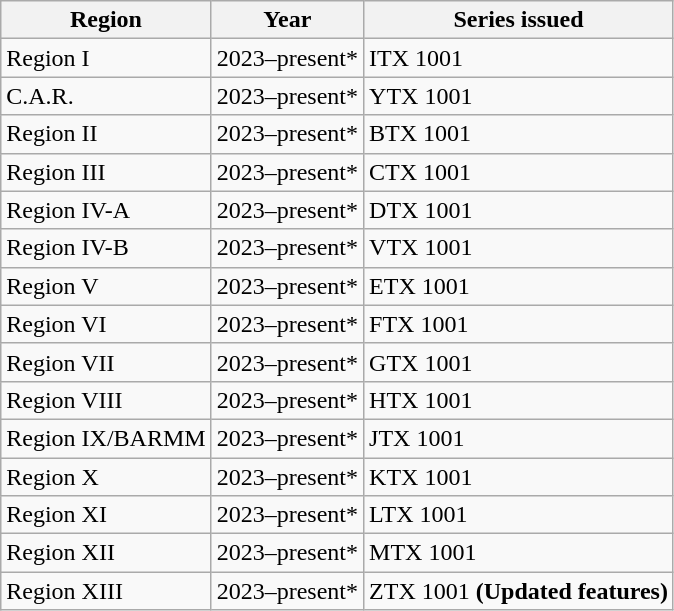<table class="wikitable">
<tr>
<th>Region</th>
<th>Year</th>
<th>Series issued</th>
</tr>
<tr>
<td rowspan="1">Region I</td>
<td>2023–present*</td>
<td>ITX 1001</td>
</tr>
<tr>
<td rowspan="1">C.A.R.</td>
<td>2023–present*</td>
<td>YTX 1001</td>
</tr>
<tr>
<td rowspan="1">Region II</td>
<td>2023–present*</td>
<td>BTX 1001</td>
</tr>
<tr>
<td rowspan="1">Region III</td>
<td>2023–present*</td>
<td>CTX 1001</td>
</tr>
<tr>
<td rowspan="1">Region IV-A</td>
<td>2023–present*</td>
<td>DTX 1001</td>
</tr>
<tr>
<td rowspan="1">Region IV-B</td>
<td>2023–present*</td>
<td>VTX 1001</td>
</tr>
<tr>
<td rowspan="1">Region V</td>
<td>2023–present*</td>
<td>ETX 1001</td>
</tr>
<tr>
<td rowspan="1">Region VI</td>
<td>2023–present*</td>
<td>FTX 1001</td>
</tr>
<tr>
<td rowspan="1">Region VII</td>
<td>2023–present*</td>
<td>GTX 1001</td>
</tr>
<tr>
<td rowspan="1">Region VIII</td>
<td>2023–present*</td>
<td>HTX 1001</td>
</tr>
<tr>
<td rowspan="1">Region IX/BARMM</td>
<td>2023–present*</td>
<td>JTX 1001</td>
</tr>
<tr>
<td rowspan="1">Region X</td>
<td>2023–present*</td>
<td>KTX 1001</td>
</tr>
<tr>
<td rowspan="1">Region XI</td>
<td>2023–present*</td>
<td>LTX 1001</td>
</tr>
<tr>
<td rowspan="1">Region XII</td>
<td>2023–present*</td>
<td>MTX 1001</td>
</tr>
<tr>
<td rowspan="1">Region XIII</td>
<td>2023–present*</td>
<td>ZTX 1001 <strong>(Updated features)</strong></td>
</tr>
</table>
